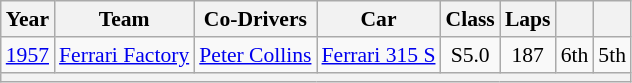<table class="wikitable" style="text-align:center; font-size:90%">
<tr>
<th>Year</th>
<th>Team</th>
<th>Co-Drivers</th>
<th>Car</th>
<th>Class</th>
<th>Laps</th>
<th></th>
<th></th>
</tr>
<tr>
<td><a href='#'>1957</a></td>
<td align=left> <a href='#'>Ferrari Factory</a></td>
<td align=left> <a href='#'>Peter Collins</a></td>
<td align=left><a href='#'>Ferrari 315 S</a></td>
<td>S5.0</td>
<td>187</td>
<td>6th</td>
<td>5th</td>
</tr>
<tr>
<th colspan="8"></th>
</tr>
</table>
